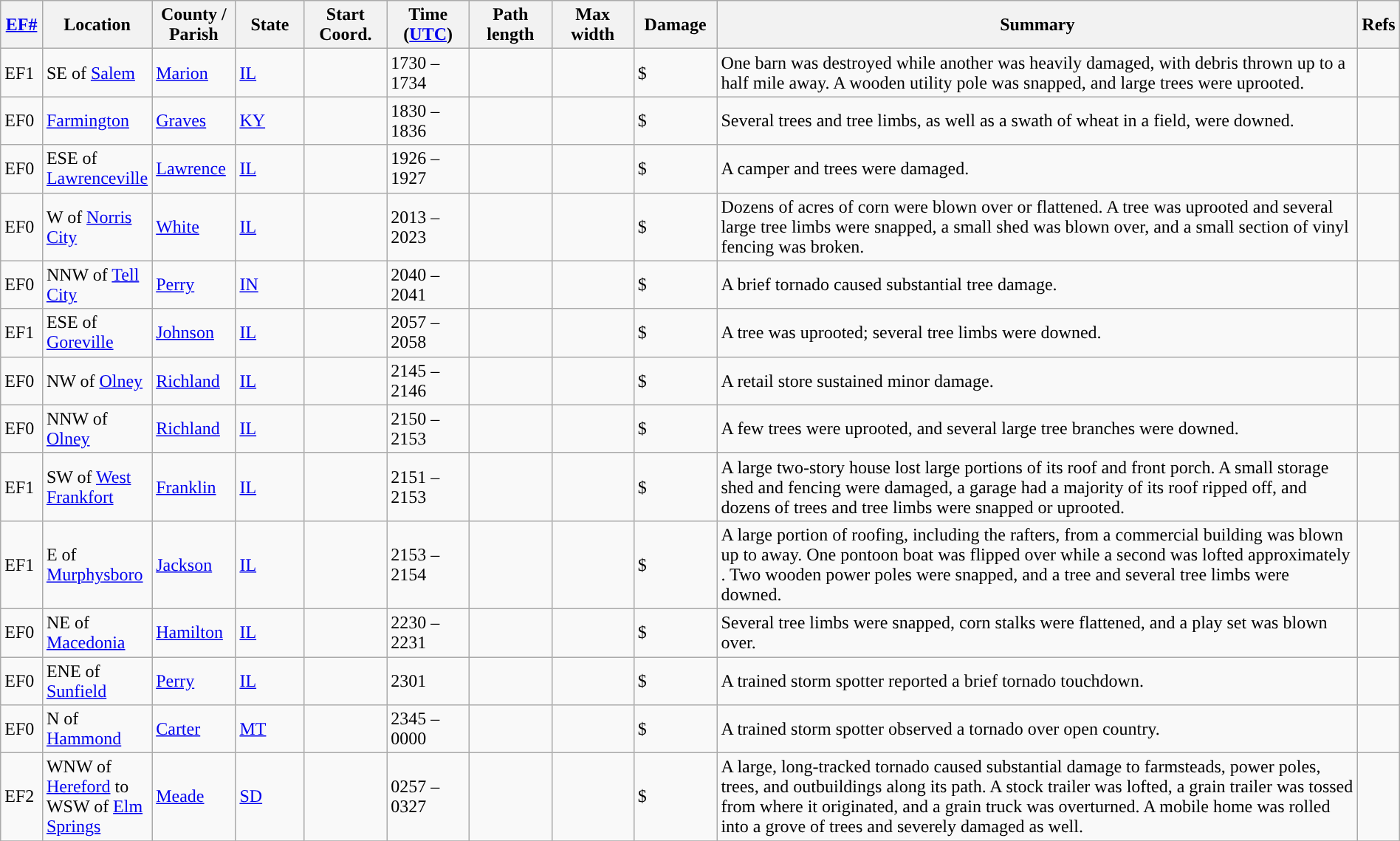<table class="wikitable sortable" style="width:100%;">
<tr>
<th scope="col" width="3%" align="center"><a href='#'>EF#</a></th>
<th scope="col" width="7%" align="center" class="unsortable">Location</th>
<th scope="col" width="6%" align="center" class="unsortable">County / Parish</th>
<th scope="col" width="5%" align="center">State</th>
<th scope="col" width="6%" align="center">Start Coord.</th>
<th scope="col" width="6%" align="center">Time (<a href='#'>UTC</a>)</th>
<th scope="col" width="6%" align="center">Path length</th>
<th scope="col" width="6%" align="center">Max width</th>
<th scope="col" width="6%" align="center">Damage</th>
<th scope="col" width="48%" class="unsortable" align="center">Summary</th>
<th scope="col" width="48%" class="unsortable" align="center">Refs</th>
</tr>
<tr>
<td>EF1</td>
<td>SE of <a href='#'>Salem</a></td>
<td><a href='#'>Marion</a></td>
<td><a href='#'>IL</a></td>
<td></td>
<td>1730 – 1734</td>
<td></td>
<td></td>
<td>$</td>
<td>One barn was destroyed while another was heavily damaged, with debris thrown up to a half mile away. A wooden utility pole was snapped, and large trees were uprooted.</td>
<td></td>
</tr>
<tr>
<td>EF0</td>
<td><a href='#'>Farmington</a></td>
<td><a href='#'>Graves</a></td>
<td><a href='#'>KY</a></td>
<td></td>
<td>1830 – 1836</td>
<td></td>
<td></td>
<td>$</td>
<td>Several trees and tree limbs, as well as a swath of wheat in a field, were downed.</td>
<td></td>
</tr>
<tr>
<td>EF0</td>
<td>ESE of <a href='#'>Lawrenceville</a></td>
<td><a href='#'>Lawrence</a></td>
<td><a href='#'>IL</a></td>
<td></td>
<td>1926 – 1927</td>
<td></td>
<td></td>
<td>$</td>
<td>A camper and trees were damaged.</td>
<td></td>
</tr>
<tr>
<td>EF0</td>
<td>W of <a href='#'>Norris City</a></td>
<td><a href='#'>White</a></td>
<td><a href='#'>IL</a></td>
<td></td>
<td>2013 – 2023</td>
<td></td>
<td></td>
<td>$</td>
<td>Dozens of acres of corn were blown over or flattened. A tree was uprooted and several large tree limbs were snapped, a small shed was blown over, and a small section of vinyl fencing was broken.</td>
<td></td>
</tr>
<tr>
<td>EF0</td>
<td>NNW of <a href='#'>Tell City</a></td>
<td><a href='#'>Perry</a></td>
<td><a href='#'>IN</a></td>
<td></td>
<td>2040 – 2041</td>
<td></td>
<td></td>
<td>$</td>
<td>A brief tornado caused substantial tree damage.</td>
<td></td>
</tr>
<tr>
<td>EF1</td>
<td>ESE of <a href='#'>Goreville</a></td>
<td><a href='#'>Johnson</a></td>
<td><a href='#'>IL</a></td>
<td></td>
<td>2057 – 2058</td>
<td></td>
<td></td>
<td>$</td>
<td>A tree was uprooted; several tree limbs were downed.</td>
<td></td>
</tr>
<tr>
<td>EF0</td>
<td>NW of <a href='#'>Olney</a></td>
<td><a href='#'>Richland</a></td>
<td><a href='#'>IL</a></td>
<td></td>
<td>2145 – 2146</td>
<td></td>
<td></td>
<td>$</td>
<td>A retail store sustained minor damage.</td>
<td></td>
</tr>
<tr>
<td>EF0</td>
<td>NNW of <a href='#'>Olney</a></td>
<td><a href='#'>Richland</a></td>
<td><a href='#'>IL</a></td>
<td></td>
<td>2150 – 2153</td>
<td></td>
<td></td>
<td>$</td>
<td>A few trees were uprooted, and several large tree branches were downed.</td>
<td></td>
</tr>
<tr>
<td>EF1</td>
<td>SW of <a href='#'>West Frankfort</a></td>
<td><a href='#'>Franklin</a></td>
<td><a href='#'>IL</a></td>
<td></td>
<td>2151 – 2153</td>
<td></td>
<td></td>
<td>$</td>
<td>A large two-story house lost large portions of its roof and front porch. A small storage shed and fencing were damaged, a garage had a majority of its roof ripped off, and dozens of trees and tree limbs were snapped or uprooted.</td>
<td></td>
</tr>
<tr>
<td>EF1</td>
<td>E of <a href='#'>Murphysboro</a></td>
<td><a href='#'>Jackson</a></td>
<td><a href='#'>IL</a></td>
<td></td>
<td>2153 – 2154</td>
<td></td>
<td></td>
<td>$</td>
<td>A large portion of roofing, including the rafters, from a commercial building was blown up to  away. One pontoon boat was flipped over while a second was lofted approximately . Two wooden power poles were snapped, and a tree and several tree limbs were downed.</td>
<td></td>
</tr>
<tr>
<td>EF0</td>
<td>NE of <a href='#'>Macedonia</a></td>
<td><a href='#'>Hamilton</a></td>
<td><a href='#'>IL</a></td>
<td></td>
<td>2230 – 2231</td>
<td></td>
<td></td>
<td>$</td>
<td>Several tree limbs were snapped, corn stalks were flattened, and a play set was blown over.</td>
<td></td>
</tr>
<tr>
<td>EF0</td>
<td>ENE of <a href='#'>Sunfield</a></td>
<td><a href='#'>Perry</a></td>
<td><a href='#'>IL</a></td>
<td></td>
<td>2301</td>
<td></td>
<td></td>
<td>$</td>
<td>A trained storm spotter reported a brief tornado touchdown.</td>
<td></td>
</tr>
<tr>
<td>EF0</td>
<td>N of <a href='#'>Hammond</a></td>
<td><a href='#'>Carter</a></td>
<td><a href='#'>MT</a></td>
<td></td>
<td>2345 – 0000</td>
<td></td>
<td></td>
<td>$</td>
<td>A trained storm spotter observed a tornado over open country.</td>
<td></td>
</tr>
<tr>
<td>EF2</td>
<td>WNW of <a href='#'>Hereford</a> to WSW of <a href='#'>Elm Springs</a></td>
<td><a href='#'>Meade</a></td>
<td><a href='#'>SD</a></td>
<td></td>
<td>0257 – 0327</td>
<td></td>
<td></td>
<td>$</td>
<td>A large, long-tracked tornado caused substantial damage to farmsteads, power poles, trees, and outbuildings along its path. A stock trailer was lofted, a grain trailer was tossed  from where it originated, and a grain truck was overturned. A mobile home was rolled into a grove of trees and severely damaged as well.</td>
<td></td>
</tr>
<tr>
</tr>
</table>
